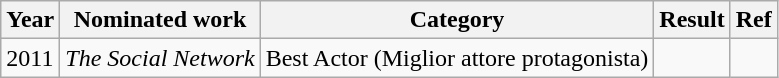<table class="wikitable">
<tr>
<th>Year</th>
<th>Nominated work</th>
<th>Category</th>
<th>Result</th>
<th>Ref</th>
</tr>
<tr>
<td>2011</td>
<td><em>The Social Network</em></td>
<td>Best Actor (Miglior attore protagonista)</td>
<td></td>
<td></td>
</tr>
</table>
